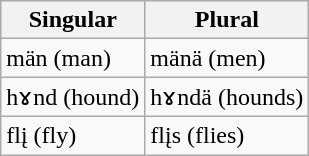<table class="wikitable">
<tr>
<th>Singular</th>
<th>Plural</th>
</tr>
<tr>
<td>män (man)</td>
<td>mänä (men)</td>
</tr>
<tr>
<td>hɤnd (hound)</td>
<td>hɤndä (hounds)</td>
</tr>
<tr>
<td>flį (fly)</td>
<td>flįs (flies)</td>
</tr>
</table>
